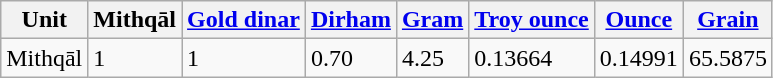<table class="wikitable">
<tr>
<th>Unit</th>
<th>Mithqāl</th>
<th><a href='#'>Gold dinar</a></th>
<th><a href='#'>Dirham</a></th>
<th><a href='#'>Gram</a></th>
<th><a href='#'>Troy ounce</a></th>
<th><a href='#'>Ounce</a></th>
<th><a href='#'>Grain</a></th>
</tr>
<tr>
<td>Mithqāl</td>
<td>1</td>
<td>1</td>
<td>0.70</td>
<td>4.25</td>
<td>0.13664</td>
<td>0.14991</td>
<td>65.5875</td>
</tr>
</table>
